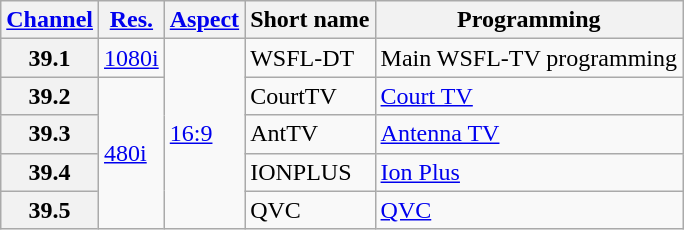<table class="wikitable">
<tr>
<th scope = "col"><a href='#'>Channel</a></th>
<th scope = "col"><a href='#'>Res.</a></th>
<th scope = "col"><a href='#'>Aspect</a></th>
<th scope = "col">Short name</th>
<th scope = "col">Programming</th>
</tr>
<tr>
<th scope = "row">39.1</th>
<td><a href='#'>1080i</a></td>
<td rowspan=5><a href='#'>16:9</a></td>
<td>WSFL-DT</td>
<td>Main WSFL-TV programming</td>
</tr>
<tr>
<th scope = "row">39.2</th>
<td rowspan=4><a href='#'>480i</a></td>
<td>CourtTV</td>
<td><a href='#'>Court TV</a></td>
</tr>
<tr>
<th scope = "row">39.3</th>
<td>AntTV</td>
<td><a href='#'>Antenna TV</a></td>
</tr>
<tr>
<th scope = "row">39.4</th>
<td>IONPLUS</td>
<td><a href='#'>Ion Plus</a></td>
</tr>
<tr>
<th scope = "row">39.5</th>
<td>QVC</td>
<td><a href='#'>QVC</a></td>
</tr>
</table>
